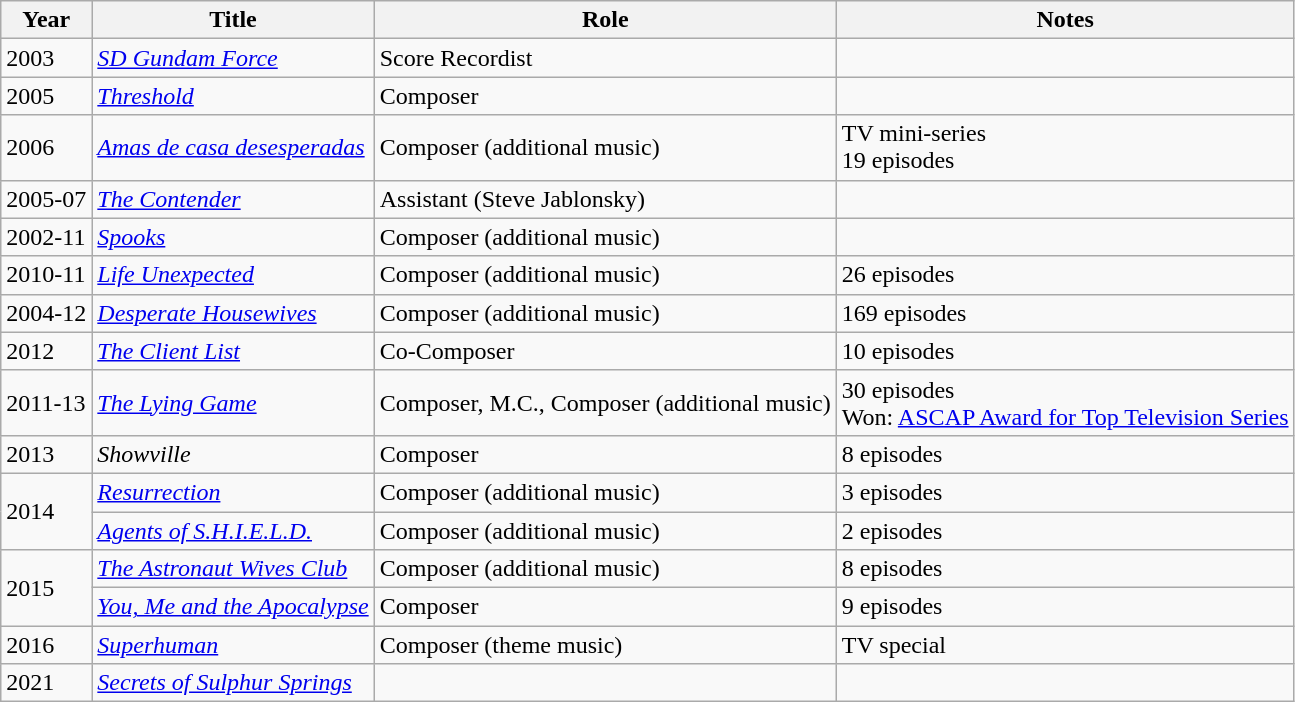<table class="wikitable">
<tr>
<th>Year</th>
<th>Title</th>
<th>Role</th>
<th>Notes</th>
</tr>
<tr>
<td>2003</td>
<td><em><a href='#'>SD Gundam Force</a></em></td>
<td>Score Recordist</td>
<td></td>
</tr>
<tr>
<td>2005</td>
<td><em><a href='#'>Threshold</a></em></td>
<td>Composer</td>
<td></td>
</tr>
<tr>
<td>2006</td>
<td><em><a href='#'>Amas de casa desesperadas</a></em></td>
<td>Composer (additional music)</td>
<td>TV mini-series<br>19 episodes</td>
</tr>
<tr>
<td>2005-07</td>
<td><em><a href='#'>The Contender</a></em></td>
<td>Assistant (Steve Jablonsky)</td>
<td></td>
</tr>
<tr>
<td>2002-11</td>
<td><em><a href='#'>Spooks</a></em></td>
<td>Composer (additional music)</td>
<td></td>
</tr>
<tr>
<td>2010-11</td>
<td><em><a href='#'>Life Unexpected</a></em></td>
<td>Composer (additional music)</td>
<td>26 episodes</td>
</tr>
<tr>
<td>2004-12</td>
<td><em><a href='#'>Desperate Housewives</a></em></td>
<td>Composer (additional music)</td>
<td>169 episodes</td>
</tr>
<tr>
<td>2012</td>
<td><em><a href='#'>The Client List</a></em></td>
<td>Co-Composer</td>
<td>10 episodes</td>
</tr>
<tr>
<td>2011-13</td>
<td><em><a href='#'>The Lying Game</a></em></td>
<td>Composer, M.C., Composer (additional music)</td>
<td>30 episodes<br>Won: <a href='#'>ASCAP Award for Top Television Series</a></td>
</tr>
<tr>
<td>2013</td>
<td><em>Showville</em></td>
<td>Composer</td>
<td>8 episodes</td>
</tr>
<tr>
<td rowspan="2">2014</td>
<td><em><a href='#'>Resurrection</a></em></td>
<td>Composer (additional music)</td>
<td>3 episodes</td>
</tr>
<tr>
<td><em><a href='#'>Agents of S.H.I.E.L.D.</a></em></td>
<td>Composer (additional music)</td>
<td>2 episodes</td>
</tr>
<tr>
<td rowspan="2">2015</td>
<td><em><a href='#'>The Astronaut Wives Club</a></em></td>
<td>Composer (additional music)</td>
<td>8 episodes</td>
</tr>
<tr>
<td><em><a href='#'>You, Me and the Apocalypse</a></em></td>
<td>Composer</td>
<td>9 episodes</td>
</tr>
<tr>
<td>2016</td>
<td><em><a href='#'>Superhuman</a></em></td>
<td>Composer (theme music)</td>
<td>TV special</td>
</tr>
<tr>
<td>2021</td>
<td><em><a href='#'>Secrets of Sulphur Springs</a></em></td>
<td></td>
<td></td>
</tr>
</table>
